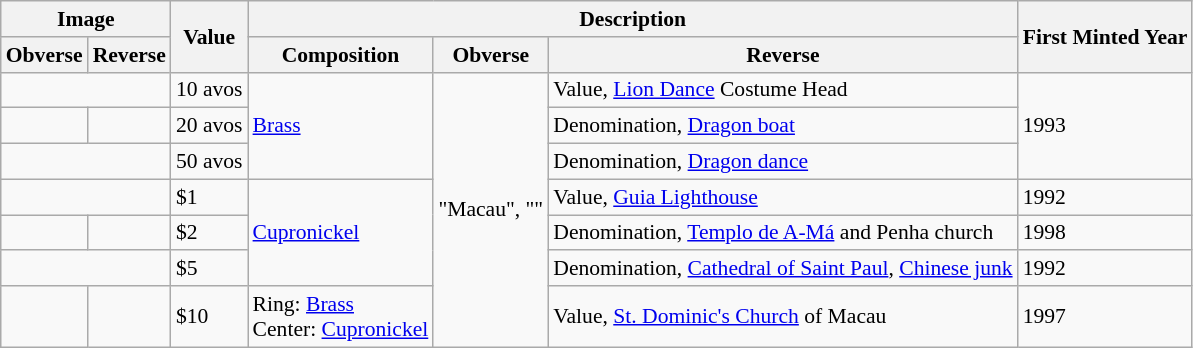<table class="wikitable" style="font-size: 90%">
<tr>
<th colspan="2">Image</th>
<th rowspan="2">Value</th>
<th colspan="3">Description</th>
<th rowspan="2">First Minted Year</th>
</tr>
<tr>
<th>Obverse</th>
<th>Reverse</th>
<th>Composition</th>
<th>Obverse</th>
<th>Reverse</th>
</tr>
<tr>
<td colspan="2"></td>
<td>10 avos</td>
<td rowspan="3"><a href='#'>Brass</a></td>
<td rowspan="7">"Macau", ""</td>
<td>Value, <a href='#'>Lion Dance</a> Costume Head</td>
<td rowspan="3">1993</td>
</tr>
<tr>
<td></td>
<td></td>
<td>20 avos</td>
<td>Denomination, <a href='#'>Dragon boat</a></td>
</tr>
<tr>
<td colspan="2"></td>
<td>50 avos</td>
<td>Denomination, <a href='#'>Dragon dance</a></td>
</tr>
<tr>
<td colspan="2"></td>
<td>$1</td>
<td rowspan="3"><a href='#'>Cupronickel</a></td>
<td>Value, <a href='#'>Guia Lighthouse</a></td>
<td>1992</td>
</tr>
<tr>
<td></td>
<td></td>
<td>$2</td>
<td>Denomination, <a href='#'>Templo de A-Má</a> and Penha church</td>
<td>1998</td>
</tr>
<tr>
<td colspan="2"></td>
<td>$5</td>
<td>Denomination, <a href='#'>Cathedral of Saint Paul</a>, <a href='#'>Chinese junk</a></td>
<td>1992</td>
</tr>
<tr>
<td></td>
<td></td>
<td>$10</td>
<td>Ring: <a href='#'>Brass</a><br>Center: <a href='#'>Cupronickel</a></td>
<td>Value,  <a href='#'>St. Dominic's Church</a> of Macau</td>
<td>1997</td>
</tr>
</table>
